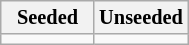<table class="wikitable" style="font-size:85%">
<tr>
<th colspan=2>Seeded</th>
<th colspan=2>Unseeded</th>
</tr>
<tr>
<td style="border-right:none; width:25%; vertical-align:top;"></td>
<td style="border-left:none; width:25%; vertical-align:top;"></td>
<td style="border-right:none; width:25%; vertical-align:top;"></td>
<td style="border-left:none; width:25%; vertical-align:top;"></td>
</tr>
</table>
